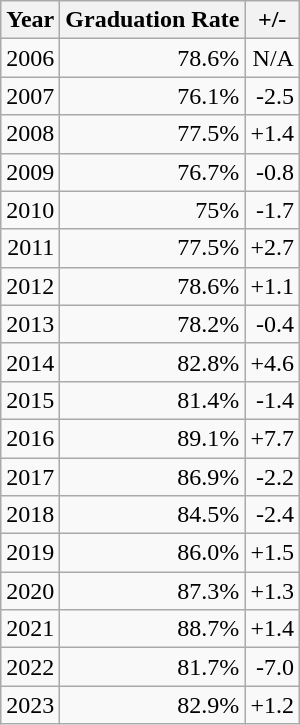<table class="wikitable" style="text-align:right">
<tr>
<th>Year</th>
<th>Graduation Rate</th>
<th>+/-</th>
</tr>
<tr>
<td>2006</td>
<td>78.6%</td>
<td>N/A</td>
</tr>
<tr>
<td>2007</td>
<td>76.1%</td>
<td>-2.5</td>
</tr>
<tr>
<td>2008</td>
<td>77.5%</td>
<td>+1.4</td>
</tr>
<tr>
<td>2009</td>
<td>76.7%</td>
<td>-0.8</td>
</tr>
<tr>
<td>2010</td>
<td>75%</td>
<td>-1.7</td>
</tr>
<tr>
<td>2011</td>
<td>77.5%</td>
<td>+2.7</td>
</tr>
<tr>
<td>2012</td>
<td>78.6%</td>
<td>+1.1</td>
</tr>
<tr>
<td>2013</td>
<td>78.2%</td>
<td>-0.4</td>
</tr>
<tr>
<td>2014</td>
<td>82.8%</td>
<td>+4.6</td>
</tr>
<tr>
<td>2015</td>
<td>81.4%</td>
<td>-1.4</td>
</tr>
<tr>
<td>2016</td>
<td>89.1%</td>
<td>+7.7</td>
</tr>
<tr>
<td>2017</td>
<td>86.9%</td>
<td>-2.2</td>
</tr>
<tr>
<td>2018</td>
<td>84.5%</td>
<td>-2.4</td>
</tr>
<tr>
<td>2019</td>
<td>86.0%</td>
<td>+1.5</td>
</tr>
<tr>
<td>2020</td>
<td>87.3%</td>
<td>+1.3</td>
</tr>
<tr>
<td>2021</td>
<td>88.7%</td>
<td>+1.4</td>
</tr>
<tr>
<td>2022</td>
<td>81.7%</td>
<td>-7.0</td>
</tr>
<tr>
<td>2023</td>
<td>82.9%</td>
<td>+1.2</td>
</tr>
</table>
